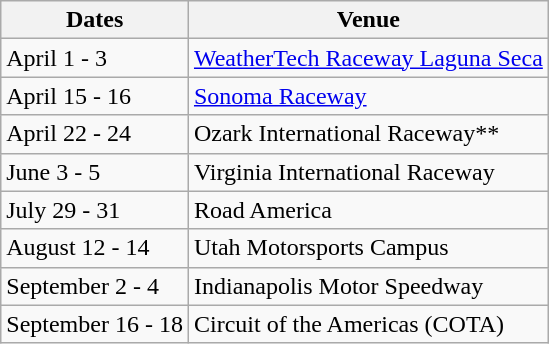<table class="wikitable">
<tr>
<th>Dates</th>
<th>Venue</th>
</tr>
<tr>
<td>April 1 - 3</td>
<td><a href='#'>WeatherTech Raceway Laguna Seca</a></td>
</tr>
<tr>
<td>April 15 - 16</td>
<td><a href='#'>Sonoma Raceway</a></td>
</tr>
<tr>
<td>April 22 - 24</td>
<td>Ozark International Raceway**</td>
</tr>
<tr>
<td>June 3 - 5</td>
<td>Virginia International Raceway</td>
</tr>
<tr>
<td>July 29 - 31</td>
<td>Road America</td>
</tr>
<tr>
<td>August 12 - 14</td>
<td>Utah Motorsports Campus</td>
</tr>
<tr>
<td>September 2 - 4</td>
<td>Indianapolis Motor Speedway</td>
</tr>
<tr>
<td>September 16 - 18</td>
<td>Circuit of the Americas (COTA)</td>
</tr>
</table>
